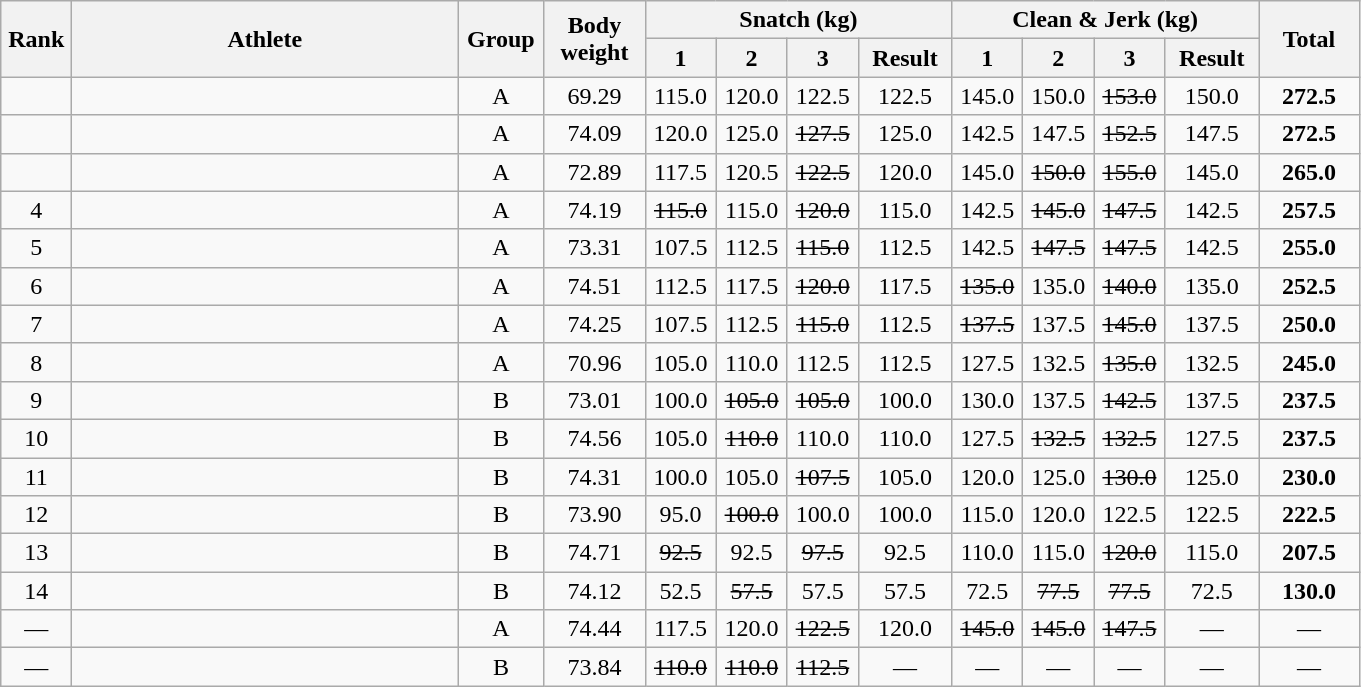<table class = "wikitable" style="text-align:center;">
<tr>
<th rowspan=2 width=40>Rank</th>
<th rowspan=2 width=250>Athlete</th>
<th rowspan=2 width=50>Group</th>
<th rowspan=2 width=60>Body weight</th>
<th colspan=4>Snatch (kg)</th>
<th colspan=4>Clean & Jerk (kg)</th>
<th rowspan=2 width=60>Total</th>
</tr>
<tr>
<th width=40>1</th>
<th width=40>2</th>
<th width=40>3</th>
<th width=55>Result</th>
<th width=40>1</th>
<th width=40>2</th>
<th width=40>3</th>
<th width=55>Result</th>
</tr>
<tr>
<td></td>
<td align=left></td>
<td>A</td>
<td>69.29</td>
<td>115.0</td>
<td>120.0</td>
<td>122.5</td>
<td>122.5</td>
<td>145.0</td>
<td>150.0</td>
<td><s>153.0</s></td>
<td>150.0</td>
<td><strong>272.5</strong></td>
</tr>
<tr>
<td></td>
<td align=left></td>
<td>A</td>
<td>74.09</td>
<td>120.0</td>
<td>125.0</td>
<td><s>127.5</s></td>
<td>125.0</td>
<td>142.5</td>
<td>147.5</td>
<td><s>152.5</s></td>
<td>147.5</td>
<td><strong>272.5 </strong></td>
</tr>
<tr>
<td></td>
<td align=left></td>
<td>A</td>
<td>72.89</td>
<td>117.5</td>
<td>120.5</td>
<td><s>122.5</s></td>
<td>120.0</td>
<td>145.0</td>
<td><s>150.0</s></td>
<td><s>155.0</s></td>
<td>145.0</td>
<td><strong>265.0</strong></td>
</tr>
<tr>
<td>4</td>
<td align=left></td>
<td>A</td>
<td>74.19</td>
<td><s>115.0</s></td>
<td>115.0</td>
<td><s>120.0</s></td>
<td>115.0</td>
<td>142.5</td>
<td><s>145.0</s></td>
<td><s>147.5</s></td>
<td>142.5</td>
<td><strong>257.5</strong></td>
</tr>
<tr>
<td>5</td>
<td align=left></td>
<td>A</td>
<td>73.31</td>
<td>107.5</td>
<td>112.5</td>
<td><s>115.0</s></td>
<td>112.5</td>
<td>142.5</td>
<td><s>147.5</s></td>
<td><s>147.5</s></td>
<td>142.5</td>
<td><strong>255.0</strong></td>
</tr>
<tr>
<td>6</td>
<td align=left></td>
<td>A</td>
<td>74.51</td>
<td>112.5</td>
<td>117.5</td>
<td><s>120.0</s></td>
<td>117.5</td>
<td><s>135.0</s></td>
<td>135.0</td>
<td><s>140.0</s></td>
<td>135.0</td>
<td><strong>252.5</strong></td>
</tr>
<tr>
<td>7</td>
<td align=left></td>
<td>A</td>
<td>74.25</td>
<td>107.5</td>
<td>112.5</td>
<td><s>115.0</s></td>
<td>112.5</td>
<td><s>137.5</s></td>
<td>137.5</td>
<td><s>145.0</s></td>
<td>137.5</td>
<td><strong>250.0</strong></td>
</tr>
<tr>
<td>8</td>
<td align=left></td>
<td>A</td>
<td>70.96</td>
<td>105.0</td>
<td>110.0</td>
<td>112.5</td>
<td>112.5</td>
<td>127.5</td>
<td>132.5</td>
<td><s>135.0</s></td>
<td>132.5</td>
<td><strong>245.0</strong></td>
</tr>
<tr>
<td>9</td>
<td align=left></td>
<td>B</td>
<td>73.01</td>
<td>100.0</td>
<td><s>105.0</s></td>
<td><s>105.0</s></td>
<td>100.0</td>
<td>130.0</td>
<td>137.5</td>
<td><s>142.5</s></td>
<td>137.5</td>
<td><strong>237.5</strong></td>
</tr>
<tr>
<td>10</td>
<td align=left></td>
<td>B</td>
<td>74.56</td>
<td>105.0</td>
<td><s>110.0</s></td>
<td>110.0</td>
<td>110.0</td>
<td>127.5</td>
<td><s>132.5</s></td>
<td><s>132.5</s></td>
<td>127.5</td>
<td><strong>237.5</strong></td>
</tr>
<tr>
<td>11</td>
<td align=left></td>
<td>B</td>
<td>74.31</td>
<td>100.0</td>
<td>105.0</td>
<td><s>107.5</s></td>
<td>105.0</td>
<td>120.0</td>
<td>125.0</td>
<td><s>130.0</s></td>
<td>125.0</td>
<td><strong>230.0</strong></td>
</tr>
<tr>
<td>12</td>
<td align=left></td>
<td>B</td>
<td>73.90</td>
<td>95.0</td>
<td><s>100.0</s></td>
<td>100.0</td>
<td>100.0</td>
<td>115.0</td>
<td>120.0</td>
<td>122.5</td>
<td>122.5</td>
<td><strong>222.5</strong></td>
</tr>
<tr>
<td>13</td>
<td align=left></td>
<td>B</td>
<td>74.71</td>
<td><s>92.5</s></td>
<td>92.5</td>
<td><s>97.5</s></td>
<td>92.5</td>
<td>110.0</td>
<td>115.0</td>
<td><s>120.0</s></td>
<td>115.0</td>
<td><strong>207.5</strong></td>
</tr>
<tr>
<td>14</td>
<td align=left></td>
<td>B</td>
<td>74.12</td>
<td>52.5</td>
<td><s>57.5</s></td>
<td>57.5</td>
<td>57.5</td>
<td>72.5</td>
<td><s>77.5</s></td>
<td><s>77.5</s></td>
<td>72.5</td>
<td><strong>130.0</strong></td>
</tr>
<tr>
<td>—</td>
<td align=left></td>
<td>A</td>
<td>74.44</td>
<td>117.5</td>
<td>120.0</td>
<td><s>122.5</s></td>
<td>120.0</td>
<td><s>145.0</s></td>
<td><s>145.0</s></td>
<td><s>147.5</s></td>
<td>—</td>
<td>—</td>
</tr>
<tr>
<td>—</td>
<td align=left></td>
<td>B</td>
<td>73.84</td>
<td><s>110.0</s></td>
<td><s>110.0</s></td>
<td><s>112.5</s></td>
<td>—</td>
<td>—</td>
<td>—</td>
<td>—</td>
<td>—</td>
<td>—</td>
</tr>
</table>
